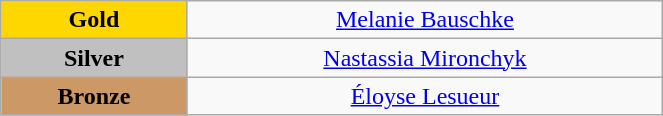<table class="wikitable" style="text-align:center; " width="35%">
<tr>
<td bgcolor="gold"><strong>Gold</strong></td>
<td><a href='#'>Melanie Bauschke</a><br>  <small><em></em></small></td>
</tr>
<tr>
<td bgcolor="silver"><strong>Silver</strong></td>
<td><a href='#'>Nastassia Mironchyk</a><br>  <small><em></em></small></td>
</tr>
<tr>
<td bgcolor="CC9966"><strong>Bronze</strong></td>
<td><a href='#'>Éloyse Lesueur</a><br>  <small><em></em></small></td>
</tr>
</table>
